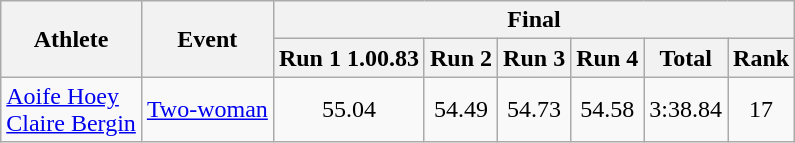<table class="wikitable">
<tr>
<th rowspan="2">Athlete</th>
<th rowspan="2">Event</th>
<th colspan="6">Final</th>
</tr>
<tr>
<th>Run 1 1.00.83</th>
<th>Run 2</th>
<th>Run 3</th>
<th>Run 4</th>
<th>Total</th>
<th>Rank</th>
</tr>
<tr>
<td><a href='#'>Aoife Hoey</a><br><a href='#'>Claire Bergin</a></td>
<td><a href='#'>Two-woman</a></td>
<td align="center">55.04</td>
<td align="center">54.49</td>
<td align="center">54.73</td>
<td align="center">54.58</td>
<td align="center">3:38.84</td>
<td align="center">17</td>
</tr>
</table>
